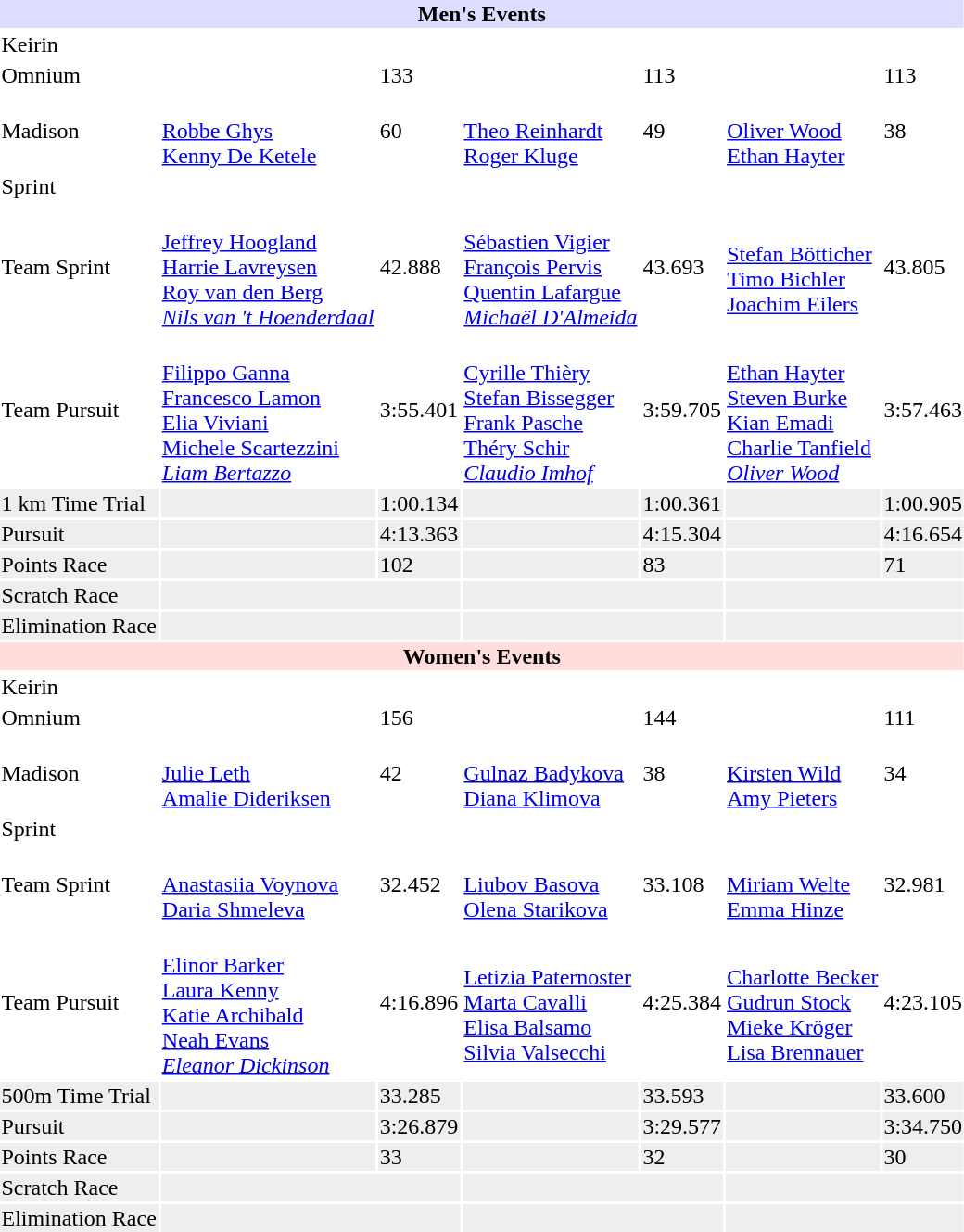<table>
<tr style="background:#ddddff; width:100%;">
<td colspan=7 align=center><strong>Men's Events</strong></td>
</tr>
<tr>
<td>Keirin<br></td>
<td colspan=2></td>
<td colspan=2></td>
<td colspan=2></td>
</tr>
<tr>
<td>Omnium<br></td>
<td></td>
<td>133</td>
<td></td>
<td>113</td>
<td></td>
<td>113</td>
</tr>
<tr>
<td>Madison<br></td>
<td><br><a href='#'>Robbe Ghys</a><br><a href='#'>Kenny De Ketele</a></td>
<td>60</td>
<td><br><a href='#'>Theo Reinhardt</a><br><a href='#'>Roger Kluge</a></td>
<td>49</td>
<td><br><a href='#'>Oliver Wood</a><br><a href='#'>Ethan Hayter</a></td>
<td>38</td>
</tr>
<tr>
<td>Sprint<br></td>
<td colspan=2></td>
<td colspan=2></td>
<td colspan=2></td>
</tr>
<tr>
<td>Team Sprint<br></td>
<td><br><a href='#'>Jeffrey Hoogland</a><br><a href='#'>Harrie Lavreysen</a><br><a href='#'>Roy van den Berg</a><br><em><a href='#'>Nils van 't Hoenderdaal</a></em></td>
<td>42.888</td>
<td><br><a href='#'>Sébastien Vigier</a><br><a href='#'>François Pervis</a><br><a href='#'>Quentin Lafargue</a><br><em><a href='#'>Michaël D'Almeida</a></em></td>
<td>43.693</td>
<td><br><a href='#'>Stefan Bötticher</a><br><a href='#'>Timo Bichler</a><br><a href='#'>Joachim Eilers</a></td>
<td>43.805</td>
</tr>
<tr>
<td>Team Pursuit<br></td>
<td><br><a href='#'>Filippo Ganna</a><br><a href='#'>Francesco Lamon</a><br><a href='#'>Elia Viviani</a><br><a href='#'>Michele Scartezzini</a><br><em><a href='#'>Liam Bertazzo</a></em></td>
<td>3:55.401</td>
<td><br><a href='#'>Cyrille Thièry</a><br><a href='#'>Stefan Bissegger</a><br><a href='#'>Frank Pasche</a><br><a href='#'>Théry Schir</a><br><em><a href='#'>Claudio Imhof</a></em></td>
<td>3:59.705</td>
<td><br><a href='#'>Ethan Hayter</a><br><a href='#'>Steven Burke</a><br><a href='#'>Kian Emadi</a><br><a href='#'>Charlie Tanfield</a><br><em><a href='#'>Oliver Wood</a></em></td>
<td>3:57.463</td>
</tr>
<tr style="background:#eee; width:100%;">
<td>1 km Time Trial<br></td>
<td></td>
<td>1:00.134</td>
<td></td>
<td>1:00.361</td>
<td></td>
<td>1:00.905</td>
</tr>
<tr style="background:#eee; width:100%;">
<td>Pursuit<br></td>
<td></td>
<td>4:13.363</td>
<td></td>
<td>4:15.304</td>
<td></td>
<td>4:16.654</td>
</tr>
<tr style="background:#eee; width:100%;">
<td>Points Race<br></td>
<td></td>
<td>102</td>
<td></td>
<td>83</td>
<td></td>
<td>71</td>
</tr>
<tr style="background:#eee; width:100%;">
<td>Scratch Race<br></td>
<td colspan=2></td>
<td colspan=2></td>
<td colspan=2></td>
</tr>
<tr style="background:#eee; width:100%;">
<td>Elimination Race<br></td>
<td colspan=2></td>
<td colspan=2></td>
<td colspan=2></td>
</tr>
<tr style="background:#ffdddd; width:100%;">
<td colspan=7 align=center><strong>Women's Events</strong></td>
</tr>
<tr>
<td>Keirin<br></td>
<td colspan=2></td>
<td colspan=2></td>
<td colspan=2></td>
</tr>
<tr>
<td>Omnium<br></td>
<td></td>
<td>156</td>
<td></td>
<td>144</td>
<td></td>
<td>111</td>
</tr>
<tr>
<td>Madison<br></td>
<td><br><a href='#'>Julie Leth</a><br><a href='#'>Amalie Dideriksen</a></td>
<td>42</td>
<td><br><a href='#'>Gulnaz Badykova</a><br><a href='#'>Diana Klimova</a></td>
<td>38</td>
<td><br><a href='#'>Kirsten Wild</a><br><a href='#'>Amy Pieters</a></td>
<td>34</td>
</tr>
<tr>
<td>Sprint<br></td>
<td colspan=2></td>
<td colspan=2></td>
<td colspan=2></td>
</tr>
<tr>
<td>Team Sprint<br></td>
<td><br><a href='#'>Anastasiia Voynova</a><br><a href='#'>Daria Shmeleva</a></td>
<td>32.452</td>
<td><br><a href='#'>Liubov Basova</a><br><a href='#'>Olena Starikova</a></td>
<td>33.108</td>
<td><br><a href='#'>Miriam Welte</a><br><a href='#'>Emma Hinze</a></td>
<td>32.981</td>
</tr>
<tr>
<td>Team Pursuit<br></td>
<td><br><a href='#'>Elinor Barker</a><br><a href='#'>Laura Kenny</a><br><a href='#'>Katie Archibald</a><br><a href='#'>Neah Evans</a><br><em><a href='#'>Eleanor Dickinson</a></em></td>
<td>4:16.896</td>
<td><br><a href='#'>Letizia Paternoster</a><br><a href='#'>Marta Cavalli</a><br><a href='#'>Elisa Balsamo</a><br><a href='#'>Silvia Valsecchi</a></td>
<td>4:25.384</td>
<td><br><a href='#'>Charlotte Becker</a><br><a href='#'>Gudrun Stock</a><br><a href='#'>Mieke Kröger</a><br><a href='#'>Lisa Brennauer</a></td>
<td>4:23.105</td>
</tr>
<tr style="background:#eee; width:100%;">
<td>500m Time Trial<br></td>
<td></td>
<td>33.285</td>
<td></td>
<td>33.593</td>
<td></td>
<td>33.600</td>
</tr>
<tr style="background:#eee; width:100%;">
<td>Pursuit<br></td>
<td></td>
<td>3:26.879</td>
<td></td>
<td>3:29.577</td>
<td></td>
<td>3:34.750</td>
</tr>
<tr style="background:#eee; width:100%;">
<td>Points Race<br></td>
<td></td>
<td>33</td>
<td></td>
<td>32</td>
<td></td>
<td>30</td>
</tr>
<tr style="background:#eee; width:100%;">
<td>Scratch Race<br></td>
<td colspan=2></td>
<td colspan=2></td>
<td colspan=2></td>
</tr>
<tr style="background:#eee; width:100%;">
<td>Elimination Race<br></td>
<td colspan=2></td>
<td colspan=2></td>
<td colspan=2></td>
</tr>
</table>
